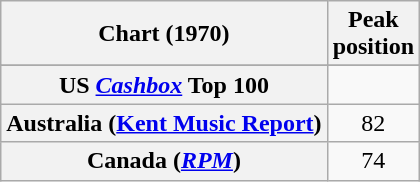<table class="wikitable sortable plainrowheaders">
<tr>
<th>Chart (1970)</th>
<th>Peak<br>position</th>
</tr>
<tr>
</tr>
<tr>
</tr>
<tr>
<th scope="row">US <a href='#'><em>Cashbox</em></a> Top 100</th>
<td></td>
</tr>
<tr>
<th scope="row">Australia (<a href='#'>Kent Music Report</a>)</th>
<td align="center">82</td>
</tr>
<tr>
<th scope="row">Canada (<a href='#'><em>RPM</em></a>)</th>
<td align="center">74</td>
</tr>
</table>
